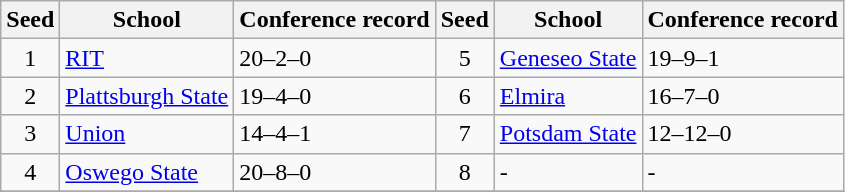<table class="wikitable">
<tr>
<th>Seed</th>
<th>School</th>
<th>Conference record</th>
<th>Seed</th>
<th>School</th>
<th>Conference record</th>
</tr>
<tr>
<td align=center>1</td>
<td><a href='#'>RIT</a></td>
<td>20–2–0</td>
<td align=center>5</td>
<td><a href='#'>Geneseo State</a></td>
<td>19–9–1</td>
</tr>
<tr>
<td align=center>2</td>
<td><a href='#'>Plattsburgh State</a></td>
<td>19–4–0</td>
<td align=center>6</td>
<td><a href='#'>Elmira</a></td>
<td>16–7–0</td>
</tr>
<tr>
<td align=center>3</td>
<td><a href='#'>Union</a></td>
<td>14–4–1</td>
<td align=center>7</td>
<td><a href='#'>Potsdam State</a></td>
<td>12–12–0</td>
</tr>
<tr>
<td align=center>4</td>
<td><a href='#'>Oswego State</a></td>
<td>20–8–0</td>
<td align=center>8</td>
<td>-</td>
<td>-</td>
</tr>
<tr>
</tr>
</table>
